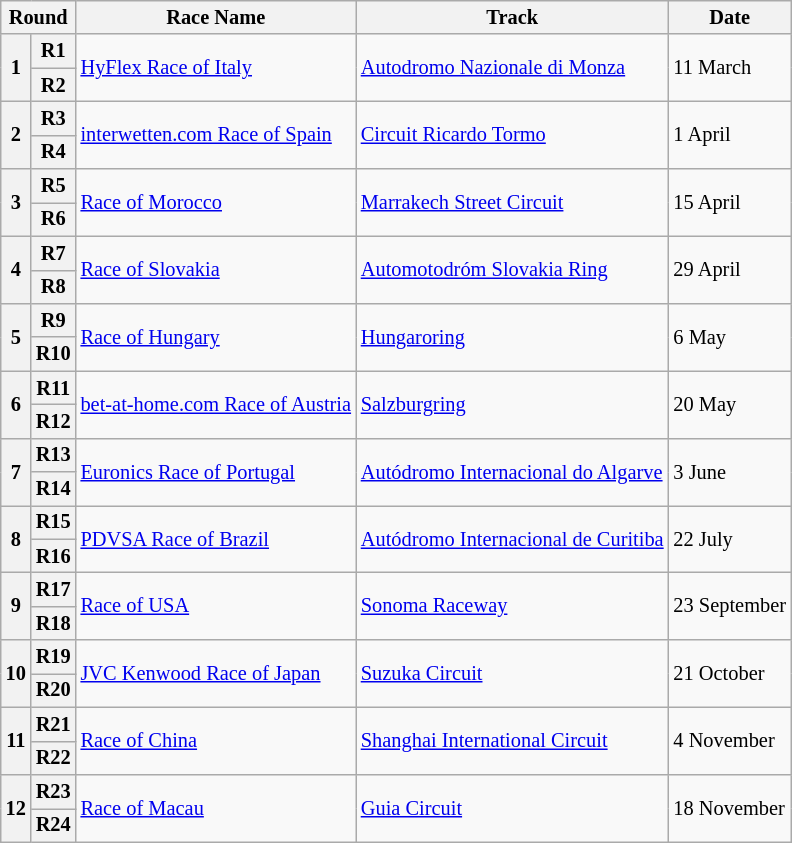<table class="wikitable" style="font-size: 85%">
<tr>
<th colspan=2>Round</th>
<th>Race Name</th>
<th>Track</th>
<th>Date</th>
</tr>
<tr>
<th rowspan=2>1</th>
<th>R1</th>
<td rowspan=2><a href='#'>HyFlex Race of Italy</a></td>
<td rowspan=2> <a href='#'>Autodromo Nazionale di Monza</a></td>
<td rowspan=2>11 March</td>
</tr>
<tr>
<th>R2</th>
</tr>
<tr>
<th rowspan=2>2</th>
<th>R3</th>
<td rowspan=2><a href='#'>interwetten.com Race of Spain</a></td>
<td rowspan=2> <a href='#'>Circuit Ricardo Tormo</a></td>
<td rowspan=2>1 April</td>
</tr>
<tr>
<th>R4</th>
</tr>
<tr>
<th rowspan=2>3</th>
<th>R5</th>
<td rowspan=2><a href='#'>Race of Morocco</a></td>
<td rowspan=2> <a href='#'>Marrakech Street Circuit</a></td>
<td rowspan=2>15 April</td>
</tr>
<tr>
<th>R6</th>
</tr>
<tr>
<th rowspan=2>4</th>
<th>R7</th>
<td rowspan=2><a href='#'>Race of Slovakia</a></td>
<td rowspan=2> <a href='#'>Automotodróm Slovakia Ring</a></td>
<td rowspan=2>29 April</td>
</tr>
<tr>
<th>R8</th>
</tr>
<tr>
<th rowspan=2>5</th>
<th>R9</th>
<td rowspan=2><a href='#'>Race of Hungary</a></td>
<td rowspan=2> <a href='#'>Hungaroring</a></td>
<td rowspan=2>6 May</td>
</tr>
<tr>
<th>R10</th>
</tr>
<tr>
<th rowspan=2>6</th>
<th>R11</th>
<td rowspan=2><a href='#'>bet-at-home.com Race of Austria</a></td>
<td rowspan=2> <a href='#'>Salzburgring</a></td>
<td rowspan=2>20 May</td>
</tr>
<tr>
<th>R12</th>
</tr>
<tr>
<th rowspan=2>7</th>
<th>R13</th>
<td rowspan=2><a href='#'>Euronics Race of Portugal</a></td>
<td rowspan=2> <a href='#'>Autódromo Internacional do Algarve</a></td>
<td rowspan=2>3 June</td>
</tr>
<tr>
<th>R14</th>
</tr>
<tr>
<th rowspan=2>8</th>
<th>R15</th>
<td rowspan=2><a href='#'>PDVSA Race of Brazil</a></td>
<td rowspan=2> <a href='#'>Autódromo Internacional de Curitiba</a></td>
<td rowspan=2>22 July</td>
</tr>
<tr>
<th>R16</th>
</tr>
<tr>
<th rowspan=2>9</th>
<th>R17</th>
<td rowspan=2><a href='#'>Race of USA</a></td>
<td rowspan=2> <a href='#'>Sonoma Raceway</a></td>
<td rowspan=2>23 September</td>
</tr>
<tr>
<th>R18</th>
</tr>
<tr>
<th rowspan=2>10</th>
<th>R19</th>
<td rowspan=2><a href='#'>JVC Kenwood Race of Japan</a></td>
<td rowspan=2> <a href='#'>Suzuka Circuit</a></td>
<td rowspan=2>21 October</td>
</tr>
<tr>
<th>R20</th>
</tr>
<tr>
<th rowspan=2>11</th>
<th>R21</th>
<td rowspan=2><a href='#'>Race of China</a></td>
<td rowspan=2> <a href='#'>Shanghai International Circuit</a></td>
<td rowspan=2>4 November</td>
</tr>
<tr>
<th>R22</th>
</tr>
<tr>
<th rowspan=2>12</th>
<th>R23</th>
<td rowspan=2><a href='#'>Race of Macau</a></td>
<td rowspan=2> <a href='#'>Guia Circuit</a></td>
<td rowspan=2>18 November</td>
</tr>
<tr>
<th>R24</th>
</tr>
</table>
